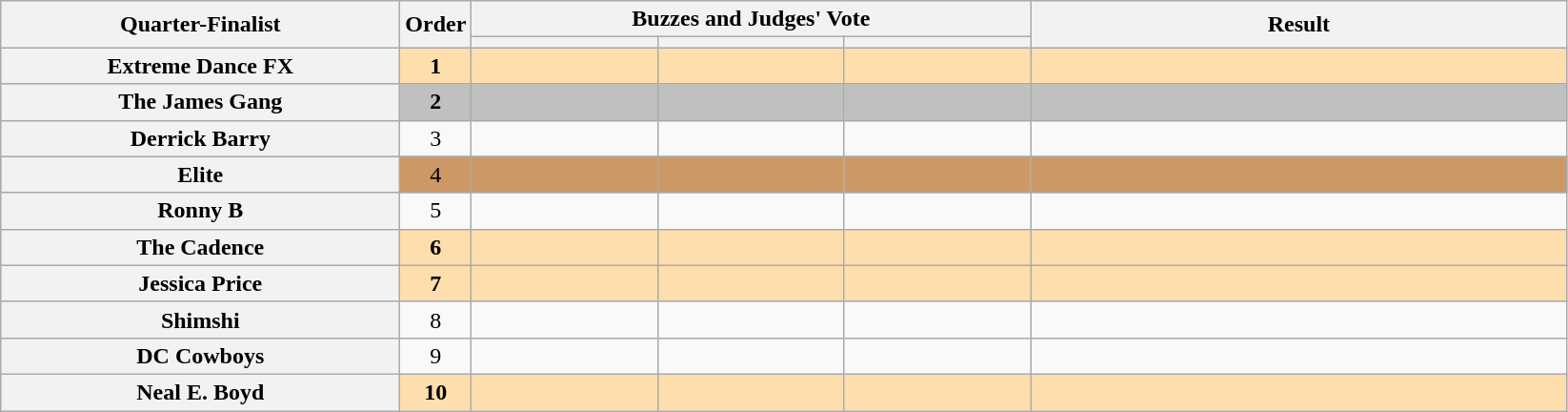<table class="wikitable plainrowheaders sortable" style="text-align:center;">
<tr>
<th scope="col" rowspan="2" class="unsortable" style="width:17em;">Quarter-Finalist</th>
<th scope="col" rowspan="2" style="width:1em;">Order</th>
<th scope="col" colspan="3" class="unsortable" style="width:24em;">Buzzes and Judges' Vote</th>
<th scope="col" rowspan="2" style="width:23em;">Result</th>
</tr>
<tr>
<th scope="col" class="unsortable" style="width:6em;"></th>
<th scope="col" class="unsortable" style="width:6em;"></th>
<th scope="col" class="unsortable" style="width:6em;"></th>
</tr>
<tr style="background:NavajoWhite;">
<th scope="row"><strong>Extreme Dance FX</strong></th>
<td><strong>1</strong></td>
<td style="text-align:center;"></td>
<td style="text-align:center;"></td>
<td style="text-align:center;"></td>
<td><strong></strong></td>
</tr>
<tr style="background:silver;">
<th scope="row"><strong>The James Gang</strong></th>
<td><strong>2</strong></td>
<td style="text-align:center;"></td>
<td style="text-align:center;"></td>
<td style="text-align:center;"></td>
<td><strong></strong></td>
</tr>
<tr>
<th scope="row">Derrick Barry</th>
<td>3</td>
<td style="text-align:center;"></td>
<td style="text-align:center;"></td>
<td style="text-align:center;"></td>
<td></td>
</tr>
<tr style="background:#c96;">
<th scope="row">Elite</th>
<td>4</td>
<td style="text-align:center;"></td>
<td style="text-align:center;"></td>
<td style="text-align:center;"></td>
<td></td>
</tr>
<tr>
<th scope="row">Ronny B</th>
<td>5</td>
<td style="text-align:center;"></td>
<td style="text-align:center;"></td>
<td style="text-align:center;"></td>
<td></td>
</tr>
<tr style="background:NavajoWhite;">
<th scope="row"><strong>The Cadence</strong></th>
<td><strong>6</strong></td>
<td style="text-align:center;"></td>
<td style="text-align:center;"></td>
<td style="text-align:center;"></td>
<td><strong></strong></td>
</tr>
<tr style="background:NavajoWhite;">
<th scope="row"><strong>Jessica Price</strong></th>
<td><strong>7</strong></td>
<td style="text-align:center;"></td>
<td style="text-align:center;"></td>
<td style="text-align:center;"></td>
<td><strong></strong></td>
</tr>
<tr>
<th scope="row">Shimshi</th>
<td>8</td>
<td style="text-align:center;"></td>
<td style="text-align:center;"></td>
<td style="text-align:center;"></td>
<td></td>
</tr>
<tr>
<th scope="row">DC Cowboys</th>
<td>9</td>
<td style="text-align:center;"></td>
<td style="text-align:center;"></td>
<td style="text-align:center;"></td>
<td></td>
</tr>
<tr style="background:NavajoWhite;">
<th scope="row"><strong>Neal E. Boyd</strong></th>
<td><strong>10</strong></td>
<td style="text-align:center;"></td>
<td style="text-align:center;"></td>
<td style="text-align:center;"></td>
<td><strong></strong></td>
</tr>
</table>
